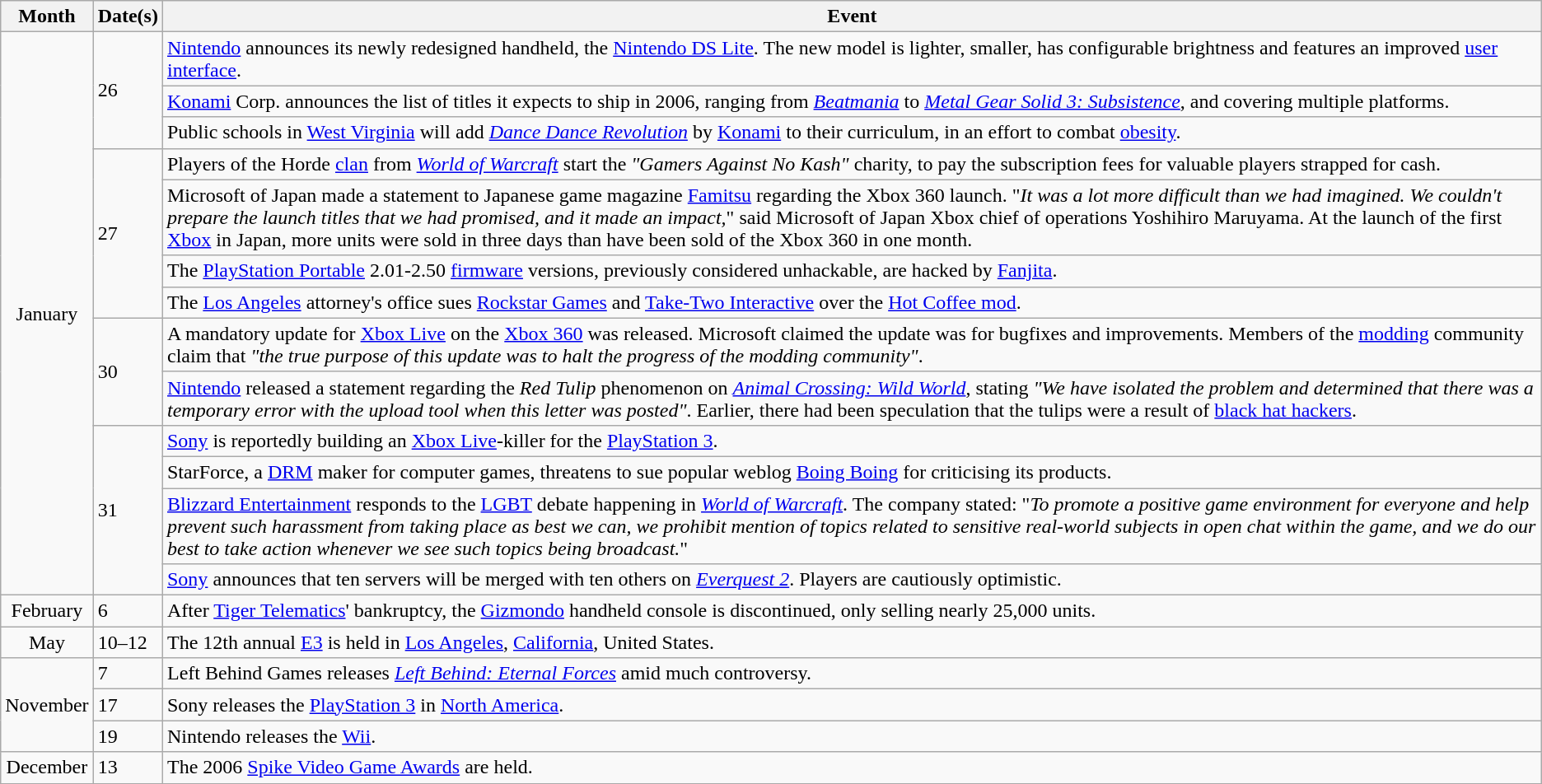<table class="wikitable">
<tr>
<th>Month</th>
<th>Date(s)</th>
<th>Event</th>
</tr>
<tr>
<td rowspan="13" style="text-align:center">January</td>
<td rowspan="3">26</td>
<td><a href='#'>Nintendo</a> announces its newly redesigned handheld, the <a href='#'>Nintendo DS Lite</a>. The new model is lighter, smaller, has configurable brightness and features an improved <a href='#'>user interface</a>.</td>
</tr>
<tr>
<td><a href='#'>Konami</a> Corp. announces the list of titles it expects to ship in 2006, ranging from <em><a href='#'>Beatmania</a></em> to <em><a href='#'>Metal Gear Solid 3: Subsistence</a></em>, and covering multiple platforms.</td>
</tr>
<tr>
<td>Public schools in <a href='#'>West Virginia</a> will add <em><a href='#'>Dance Dance Revolution</a></em> by <a href='#'>Konami</a> to their curriculum, in an effort to combat <a href='#'>obesity</a>.</td>
</tr>
<tr>
<td rowspan="4">27</td>
<td>Players of the Horde <a href='#'>clan</a> from <em><a href='#'>World of Warcraft</a></em> start the <em>"Gamers Against No Kash"</em> charity, to pay the subscription fees for valuable players strapped for cash.</td>
</tr>
<tr>
<td>Microsoft of Japan made a statement to Japanese game magazine <a href='#'>Famitsu</a> regarding the Xbox 360 launch. "<em>It was a lot more difficult than we had imagined. We couldn't prepare the launch titles that we had promised, and it made an impact,</em>" said Microsoft of Japan Xbox chief of operations Yoshihiro Maruyama. At the launch of the first <a href='#'>Xbox</a> in Japan, more units were sold in three days than have been sold of the Xbox 360 in one month.</td>
</tr>
<tr>
<td>The <a href='#'>PlayStation Portable</a> 2.01-2.50 <a href='#'>firmware</a> versions, previously considered unhackable, are hacked by <a href='#'>Fanjita</a>.</td>
</tr>
<tr>
<td>The <a href='#'>Los Angeles</a> attorney's office sues <a href='#'>Rockstar Games</a> and <a href='#'>Take-Two Interactive</a> over the <a href='#'>Hot Coffee mod</a>.</td>
</tr>
<tr>
<td rowspan="2">30</td>
<td>A mandatory update for <a href='#'>Xbox Live</a> on the <a href='#'>Xbox 360</a> was released. Microsoft claimed the update was for bugfixes and improvements. Members of the <a href='#'>modding</a> community claim that <em>"the true purpose of this update was to halt the progress of the modding community"</em>.</td>
</tr>
<tr>
<td><a href='#'>Nintendo</a> released a statement regarding the <em>Red Tulip</em> phenomenon on <em><a href='#'>Animal Crossing: Wild World</a></em>, stating <em>"We have isolated the problem and determined that there was a temporary error with the upload tool when this letter was posted"</em>. Earlier, there had been speculation that the tulips were a result of <a href='#'>black hat hackers</a>.</td>
</tr>
<tr>
<td rowspan="4">31</td>
<td><a href='#'>Sony</a> is reportedly building an <a href='#'>Xbox Live</a>-killer for the <a href='#'>PlayStation 3</a>.</td>
</tr>
<tr>
<td>StarForce, a <a href='#'>DRM</a> maker for computer games, threatens to sue popular weblog <a href='#'>Boing Boing</a> for criticising its products.</td>
</tr>
<tr>
<td><a href='#'>Blizzard Entertainment</a> responds to the <a href='#'>LGBT</a> debate happening in <em><a href='#'>World of Warcraft</a></em>. The company stated: "<em>To promote a positive game environment for everyone and help prevent such harassment from taking place as best we can, we prohibit mention of topics related to sensitive real-world subjects in open chat within the game, and we do our best to take action whenever we see such topics being broadcast.</em>"</td>
</tr>
<tr>
<td><a href='#'>Sony</a> announces that ten servers will be merged with ten others on <em><a href='#'>Everquest 2</a></em>. Players are cautiously optimistic.</td>
</tr>
<tr>
<td rowspan="1" style="text-align:center">February</td>
<td>6</td>
<td>After <a href='#'>Tiger Telematics</a>' bankruptcy, the <a href='#'>Gizmondo</a> handheld console is discontinued, only selling nearly 25,000 units.</td>
</tr>
<tr>
<td rowspan="1" style="text-align:center">May</td>
<td>10–12</td>
<td>The 12th annual <a href='#'>E3</a> is held in <a href='#'>Los Angeles</a>, <a href='#'>California</a>, United States.</td>
</tr>
<tr>
<td rowspan="3" style="text-align:center">November</td>
<td>7</td>
<td>Left Behind Games releases <em><a href='#'>Left Behind: Eternal Forces</a></em> amid much controversy.</td>
</tr>
<tr>
<td>17</td>
<td>Sony releases the <a href='#'>PlayStation 3</a> in <a href='#'>North America</a>.</td>
</tr>
<tr>
<td>19</td>
<td>Nintendo releases the <a href='#'>Wii</a>.</td>
</tr>
<tr>
<td rowspan="1" style="text-align:center">December</td>
<td>13</td>
<td>The 2006 <a href='#'>Spike Video Game Awards</a> are held.</td>
</tr>
</table>
